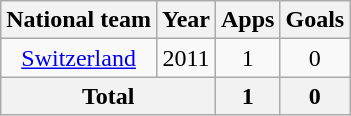<table class="wikitable" style="text-align: center">
<tr>
<th>National team</th>
<th>Year</th>
<th>Apps</th>
<th>Goals</th>
</tr>
<tr>
<td><a href='#'>Switzerland</a></td>
<td>2011</td>
<td>1</td>
<td>0</td>
</tr>
<tr>
<th colspan=2>Total</th>
<th>1</th>
<th>0</th>
</tr>
</table>
